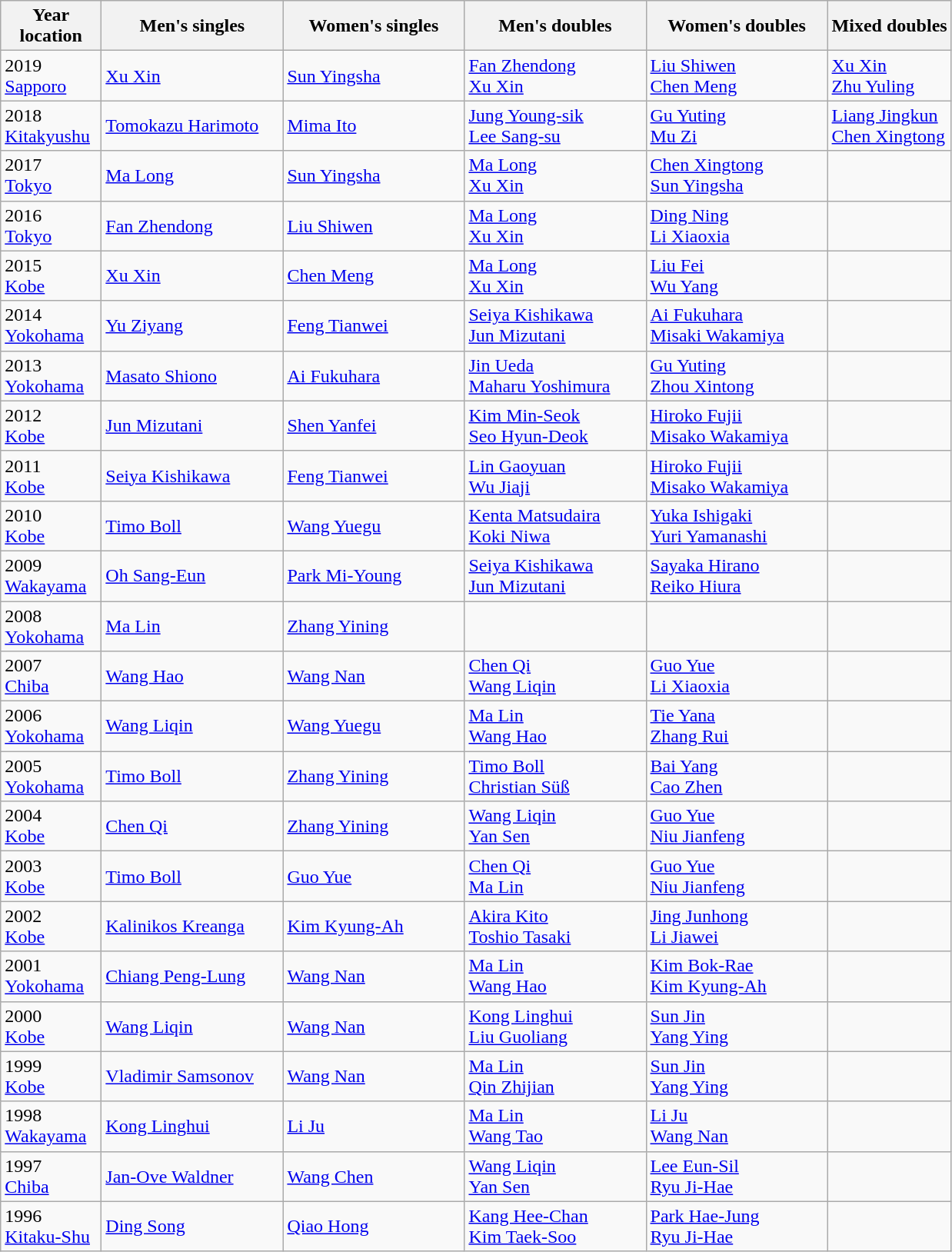<table class="wikitable">
<tr>
<th width="80">Year <br> location</th>
<th style="width:150px;">Men's singles</th>
<th style="width:150px;">Women's singles</th>
<th style="width:150px;">Men's doubles</th>
<th style="width:150px;">Women's doubles</th>
<th>Mixed doubles</th>
</tr>
<tr>
<td>2019<br> <a href='#'>Sapporo</a></td>
<td> <a href='#'>Xu Xin</a></td>
<td> <a href='#'>Sun Yingsha</a></td>
<td> <a href='#'>Fan Zhendong</a><br> <a href='#'>Xu Xin</a></td>
<td> <a href='#'>Liu Shiwen</a> <br> <a href='#'>Chen Meng</a></td>
<td> <a href='#'>Xu Xin</a><br> <a href='#'>Zhu Yuling</a></td>
</tr>
<tr>
<td>2018<br> <a href='#'>Kitakyushu</a></td>
<td> <a href='#'>Tomokazu Harimoto</a></td>
<td> <a href='#'>Mima Ito</a></td>
<td> <a href='#'>Jung Young-sik</a><br> <a href='#'>Lee Sang-su</a></td>
<td> <a href='#'>Gu Yuting</a><br> <a href='#'>Mu Zi</a></td>
<td> <a href='#'>Liang Jingkun</a><br> <a href='#'>Chen Xingtong</a></td>
</tr>
<tr>
<td>2017<br> <a href='#'>Tokyo</a></td>
<td> <a href='#'>Ma Long</a></td>
<td> <a href='#'>Sun Yingsha</a></td>
<td> <a href='#'>Ma Long</a><br> <a href='#'>Xu Xin</a></td>
<td> <a href='#'>Chen Xingtong</a><br> <a href='#'>Sun Yingsha</a></td>
<td></td>
</tr>
<tr>
<td>2016<br> <a href='#'>Tokyo</a></td>
<td> <a href='#'>Fan Zhendong</a></td>
<td> <a href='#'>Liu Shiwen</a></td>
<td> <a href='#'>Ma Long</a><br>  <a href='#'>Xu Xin</a></td>
<td> <a href='#'>Ding Ning</a><br>  <a href='#'>Li Xiaoxia</a></td>
<td></td>
</tr>
<tr>
<td>2015<br> <a href='#'>Kobe</a></td>
<td> <a href='#'>Xu Xin</a></td>
<td> <a href='#'>Chen Meng</a></td>
<td> <a href='#'>Ma Long</a><br>  <a href='#'>Xu Xin</a></td>
<td> <a href='#'>Liu Fei</a><br>  <a href='#'>Wu Yang</a></td>
<td></td>
</tr>
<tr>
<td>2014<br> <a href='#'>Yokohama</a></td>
<td> <a href='#'>Yu Ziyang</a></td>
<td> <a href='#'>Feng Tianwei</a></td>
<td> <a href='#'>Seiya Kishikawa</a><br>  <a href='#'>Jun Mizutani</a></td>
<td> <a href='#'>Ai Fukuhara</a><br>  <a href='#'>Misaki Wakamiya</a></td>
<td></td>
</tr>
<tr>
<td>2013<br> <a href='#'>Yokohama</a></td>
<td> <a href='#'>Masato Shiono</a></td>
<td> <a href='#'>Ai Fukuhara</a></td>
<td> <a href='#'>Jin Ueda</a><br>  <a href='#'>Maharu Yoshimura</a></td>
<td> <a href='#'>Gu Yuting</a><br>  <a href='#'>Zhou Xintong</a></td>
<td></td>
</tr>
<tr>
<td>2012<br> <a href='#'>Kobe</a></td>
<td> <a href='#'>Jun Mizutani</a></td>
<td> <a href='#'>Shen Yanfei</a></td>
<td> <a href='#'>Kim Min-Seok</a><br>  <a href='#'>Seo Hyun-Deok</a></td>
<td> <a href='#'>Hiroko Fujii</a><br>  <a href='#'>Misako Wakamiya</a></td>
<td></td>
</tr>
<tr>
<td>2011<br> <a href='#'>Kobe</a></td>
<td> <a href='#'>Seiya Kishikawa</a></td>
<td> <a href='#'>Feng Tianwei</a></td>
<td> <a href='#'>Lin Gaoyuan</a><br>  <a href='#'>Wu Jiaji</a></td>
<td> <a href='#'>Hiroko Fujii</a><br>  <a href='#'>Misako Wakamiya</a></td>
<td></td>
</tr>
<tr>
<td>2010<br> <a href='#'>Kobe</a></td>
<td> <a href='#'>Timo Boll</a></td>
<td> <a href='#'>Wang Yuegu</a></td>
<td> <a href='#'>Kenta Matsudaira</a><br>  <a href='#'>Koki Niwa</a></td>
<td> <a href='#'>Yuka Ishigaki</a><br>  <a href='#'>Yuri Yamanashi</a></td>
<td></td>
</tr>
<tr>
<td>2009<br> <a href='#'>Wakayama</a></td>
<td> <a href='#'>Oh Sang-Eun</a></td>
<td> <a href='#'>Park Mi-Young</a></td>
<td> <a href='#'>Seiya Kishikawa</a><br>  <a href='#'>Jun Mizutani</a></td>
<td> <a href='#'>Sayaka Hirano</a><br>  <a href='#'>Reiko Hiura</a></td>
<td></td>
</tr>
<tr>
<td>2008<br> <a href='#'>Yokohama</a></td>
<td> <a href='#'>Ma Lin</a></td>
<td> <a href='#'>Zhang Yining</a></td>
<td></td>
<td></td>
<td></td>
</tr>
<tr>
<td>2007<br> <a href='#'>Chiba</a></td>
<td> <a href='#'>Wang Hao</a></td>
<td> <a href='#'>Wang Nan</a></td>
<td> <a href='#'>Chen Qi</a><br>  <a href='#'>Wang Liqin</a></td>
<td> <a href='#'>Guo Yue</a><br>  <a href='#'>Li Xiaoxia</a></td>
<td></td>
</tr>
<tr>
<td>2006<br> <a href='#'>Yokohama</a></td>
<td> <a href='#'>Wang Liqin</a></td>
<td> <a href='#'>Wang Yuegu</a></td>
<td> <a href='#'>Ma Lin</a><br>  <a href='#'>Wang Hao</a></td>
<td> <a href='#'>Tie Yana</a><br>  <a href='#'>Zhang Rui</a></td>
<td></td>
</tr>
<tr>
<td>2005<br> <a href='#'>Yokohama</a></td>
<td> <a href='#'>Timo Boll</a></td>
<td> <a href='#'>Zhang Yining</a></td>
<td> <a href='#'>Timo Boll</a><br>  <a href='#'>Christian Süß</a></td>
<td> <a href='#'>Bai Yang</a><br>  <a href='#'>Cao Zhen</a></td>
<td></td>
</tr>
<tr>
<td>2004<br> <a href='#'>Kobe</a></td>
<td> <a href='#'>Chen Qi</a></td>
<td> <a href='#'>Zhang Yining</a></td>
<td> <a href='#'>Wang Liqin</a><br>  <a href='#'>Yan Sen</a></td>
<td> <a href='#'>Guo Yue</a><br>  <a href='#'>Niu Jianfeng</a></td>
<td></td>
</tr>
<tr>
<td>2003<br> <a href='#'>Kobe</a></td>
<td> <a href='#'>Timo Boll</a></td>
<td> <a href='#'>Guo Yue</a></td>
<td> <a href='#'>Chen Qi</a><br>  <a href='#'>Ma Lin</a></td>
<td> <a href='#'>Guo Yue</a><br>  <a href='#'>Niu Jianfeng</a></td>
<td></td>
</tr>
<tr>
<td>2002<br> <a href='#'>Kobe</a></td>
<td> <a href='#'>Kalinikos Kreanga</a></td>
<td> <a href='#'>Kim Kyung-Ah</a></td>
<td> <a href='#'>Akira Kito</a><br>  <a href='#'>Toshio Tasaki</a></td>
<td> <a href='#'>Jing Junhong</a><br>  <a href='#'>Li Jiawei</a></td>
<td></td>
</tr>
<tr>
<td>2001<br> <a href='#'>Yokohama</a></td>
<td> <a href='#'>Chiang Peng-Lung</a></td>
<td> <a href='#'>Wang Nan</a></td>
<td> <a href='#'>Ma Lin</a><br>  <a href='#'>Wang Hao</a></td>
<td> <a href='#'>Kim Bok-Rae</a><br>  <a href='#'>Kim Kyung-Ah</a></td>
<td></td>
</tr>
<tr>
<td>2000<br> <a href='#'>Kobe</a></td>
<td> <a href='#'>Wang Liqin</a></td>
<td> <a href='#'>Wang Nan</a></td>
<td> <a href='#'>Kong Linghui</a><br>  <a href='#'>Liu Guoliang</a></td>
<td> <a href='#'>Sun Jin</a><br>  <a href='#'>Yang Ying</a></td>
<td></td>
</tr>
<tr>
<td>1999<br> <a href='#'>Kobe</a></td>
<td> <a href='#'>Vladimir Samsonov</a></td>
<td> <a href='#'>Wang Nan</a></td>
<td> <a href='#'>Ma Lin</a><br>  <a href='#'>Qin Zhijian</a></td>
<td> <a href='#'>Sun Jin</a><br>  <a href='#'>Yang Ying</a></td>
<td></td>
</tr>
<tr>
<td>1998<br> <a href='#'>Wakayama</a></td>
<td> <a href='#'>Kong Linghui</a></td>
<td> <a href='#'>Li Ju</a></td>
<td> <a href='#'>Ma Lin</a><br>  <a href='#'>Wang Tao</a></td>
<td> <a href='#'>Li Ju</a><br>  <a href='#'>Wang Nan</a></td>
<td></td>
</tr>
<tr>
<td>1997<br> <a href='#'>Chiba</a></td>
<td> <a href='#'>Jan-Ove Waldner</a></td>
<td> <a href='#'>Wang Chen</a></td>
<td> <a href='#'>Wang Liqin</a><br>  <a href='#'>Yan Sen</a></td>
<td> <a href='#'>Lee Eun-Sil</a><br>  <a href='#'>Ryu Ji-Hae</a></td>
<td></td>
</tr>
<tr>
<td>1996<br> <a href='#'>Kitaku-Shu</a></td>
<td> <a href='#'>Ding Song</a></td>
<td> <a href='#'>Qiao Hong</a></td>
<td> <a href='#'>Kang Hee-Chan</a><br>  <a href='#'>Kim Taek-Soo</a></td>
<td> <a href='#'>Park Hae-Jung</a><br>  <a href='#'>Ryu Ji-Hae</a></td>
<td></td>
</tr>
</table>
